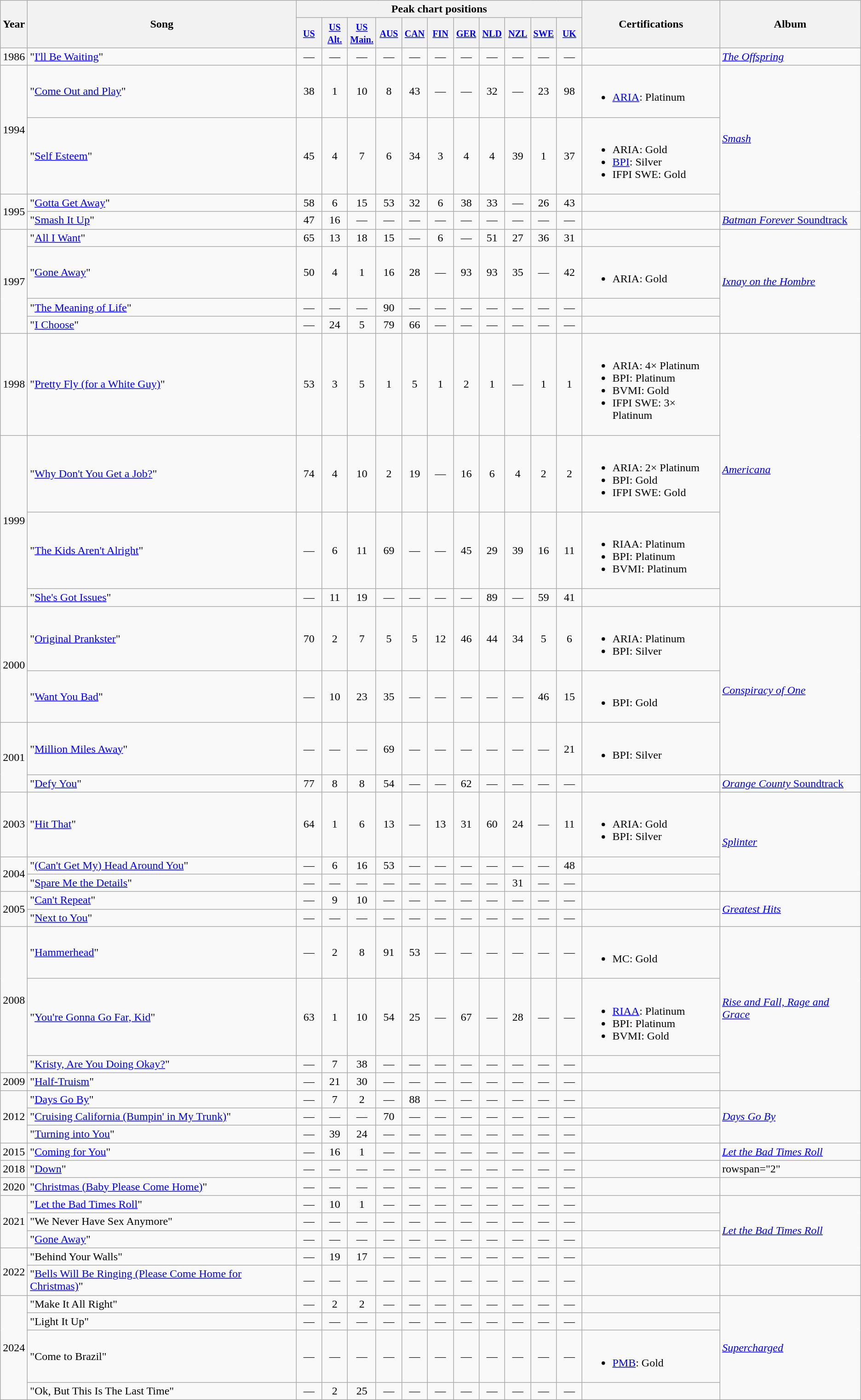<table class="wikitable">
<tr>
<th rowspan="2">Year</th>
<th rowspan="2">Song</th>
<th colspan="11">Peak chart positions</th>
<th rowspan="2">Certifications</th>
<th align="center" rowspan="2">Album</th>
</tr>
<tr>
<th width="30"><small><a href='#'>US</a></small><br></th>
<th width="30"><small><a href='#'>US<br>Alt.</a></small><br></th>
<th><small><a href='#'>US<br>Main.</a></small><br></th>
<th width="30"><small><a href='#'>AUS</a></small><br></th>
<th width="30"><small><a href='#'>CAN</a></small><br></th>
<th width="30"><small><a href='#'>FIN</a></small><br></th>
<th width="30"><small><a href='#'>GER</a></small><br></th>
<th width="30"><small><a href='#'>NLD</a></small><br></th>
<th width="30"><small><a href='#'>NZL</a></small><br></th>
<th width="30"><small><a href='#'>SWE</a></small><br></th>
<th width="30"><small><a href='#'>UK</a></small><br></th>
</tr>
<tr>
<td>1986</td>
<td>"<a href='#'>I'll Be Waiting</a>"</td>
<td style="text-align:center;">—</td>
<td style="text-align:center;">—</td>
<td style="text-align:center;">—</td>
<td style="text-align:center;">—</td>
<td style="text-align:center;">—</td>
<td style="text-align:center;">—</td>
<td style="text-align:center;">—</td>
<td style="text-align:center;">—</td>
<td style="text-align:center;">—</td>
<td style="text-align:center;">—</td>
<td style="text-align:center;">—</td>
<td></td>
<td><em><a href='#'>The Offspring</a></em></td>
</tr>
<tr>
<td rowspan="2">1994</td>
<td>"<a href='#'>Come Out and Play</a>"</td>
<td style="text-align:center;">38<br></td>
<td style="text-align:center;">1</td>
<td style="text-align:center;">10</td>
<td style="text-align:center;">8</td>
<td style="text-align:center;">43</td>
<td style="text-align:center;">—</td>
<td style="text-align:center;">—</td>
<td style="text-align:center;">32</td>
<td style="text-align:center;">—</td>
<td style="text-align:center;">23</td>
<td style="text-align:center;">98</td>
<td><br><ul><li><a href='#'>ARIA</a>: Platinum</li></ul></td>
<td rowspan="3"><em><a href='#'>Smash</a></em></td>
</tr>
<tr>
<td>"<a href='#'>Self Esteem</a>"</td>
<td style="text-align:center;">45<br></td>
<td style="text-align:center;">4</td>
<td style="text-align:center;">7</td>
<td style="text-align:center;">6</td>
<td style="text-align:center;">34</td>
<td style="text-align:center;">3</td>
<td style="text-align:center;">4</td>
<td style="text-align:center;">4</td>
<td style="text-align:center;">39</td>
<td style="text-align:center;">1</td>
<td style="text-align:center;">37</td>
<td><br><ul><li>ARIA: Gold</li><li><a href='#'>BPI</a>: Silver</li><li>IFPI SWE: Gold</li></ul></td>
</tr>
<tr>
<td rowspan="2">1995</td>
<td>"<a href='#'>Gotta Get Away</a>"</td>
<td style="text-align:center;">58<br></td>
<td style="text-align:center;">6</td>
<td style="text-align:center;">15</td>
<td style="text-align:center;">53</td>
<td style="text-align:center;">32</td>
<td style="text-align:center;">6</td>
<td style="text-align:center;">38</td>
<td style="text-align:center;">33</td>
<td style="text-align:center;">—</td>
<td style="text-align:center;">26</td>
<td style="text-align:center;">43</td>
<td></td>
</tr>
<tr>
<td>"<a href='#'>Smash It Up</a>"</td>
<td style="text-align:center;">47<br></td>
<td style="text-align:center;">16</td>
<td style="text-align:center;">—</td>
<td style="text-align:center;">—</td>
<td style="text-align:center;">—</td>
<td style="text-align:center;">—</td>
<td style="text-align:center;">—</td>
<td style="text-align:center;">—</td>
<td style="text-align:center;">—</td>
<td style="text-align:center;">—</td>
<td style="text-align:center;">—</td>
<td></td>
<td><a href='#'><em>Batman Forever</em> Soundtrack</a></td>
</tr>
<tr>
<td rowspan="4">1997</td>
<td>"<a href='#'>All I Want</a>"</td>
<td style="text-align:center;">65<br></td>
<td style="text-align:center;">13</td>
<td style="text-align:center;">18</td>
<td style="text-align:center;">15</td>
<td style="text-align:center;">—</td>
<td style="text-align:center;">6</td>
<td style="text-align:center;">—</td>
<td style="text-align:center;">51</td>
<td style="text-align:center;">27</td>
<td style="text-align:center;">36</td>
<td style="text-align:center;">31</td>
<td></td>
<td rowspan="4"><em><a href='#'>Ixnay on the Hombre</a></em></td>
</tr>
<tr>
<td>"<a href='#'>Gone Away</a>"</td>
<td style="text-align:center;">50<br></td>
<td style="text-align:center;">4</td>
<td style="text-align:center;">1</td>
<td style="text-align:center;">16</td>
<td style="text-align:center;">28</td>
<td style="text-align:center;">—</td>
<td style="text-align:center;">93</td>
<td style="text-align:center;">93</td>
<td style="text-align:center;">35</td>
<td style="text-align:center;">—</td>
<td style="text-align:center;">42</td>
<td><br><ul><li>ARIA: Gold</li></ul></td>
</tr>
<tr>
<td>"<a href='#'>The Meaning of Life</a>"</td>
<td style="text-align:center;">—</td>
<td style="text-align:center;">—</td>
<td style="text-align:center;">—</td>
<td style="text-align:center;">90</td>
<td style="text-align:center;">—</td>
<td style="text-align:center;">—</td>
<td style="text-align:center;">—</td>
<td style="text-align:center;">—</td>
<td style="text-align:center;">—</td>
<td style="text-align:center;">—</td>
<td style="text-align:center;">—</td>
<td></td>
</tr>
<tr>
<td>"<a href='#'>I Choose</a>"</td>
<td style="text-align:center;">—</td>
<td style="text-align:center;">24</td>
<td style="text-align:center;">5</td>
<td style="text-align:center;">79</td>
<td style="text-align:center;">66</td>
<td style="text-align:center;">—</td>
<td style="text-align:center;">—</td>
<td style="text-align:center;">—</td>
<td style="text-align:center;">—</td>
<td style="text-align:center;">—</td>
<td style="text-align:center;">—</td>
<td></td>
</tr>
<tr>
<td rowspan="1">1998</td>
<td>"<a href='#'>Pretty Fly (for a White Guy)</a>"</td>
<td style="text-align:center;">53</td>
<td style="text-align:center;">3</td>
<td style="text-align:center;">5</td>
<td style="text-align:center;">1</td>
<td style="text-align:center;">5</td>
<td style="text-align:center;">1</td>
<td style="text-align:center;">2</td>
<td style="text-align:center;">1</td>
<td style="text-align:center;">—</td>
<td style="text-align:center;">1</td>
<td style="text-align:center;">1</td>
<td><br><ul><li>ARIA: 4× Platinum</li><li>BPI: Platinum</li><li>BVMI: Gold</li><li>IFPI SWE: 3× Platinum</li></ul></td>
<td rowspan="4"><em><a href='#'>Americana</a></em></td>
</tr>
<tr>
<td rowspan="3">1999</td>
<td>"<a href='#'>Why Don't You Get a Job?</a>"</td>
<td style="text-align:center;">74</td>
<td style="text-align:center;">4</td>
<td style="text-align:center;">10</td>
<td style="text-align:center;">2</td>
<td style="text-align:center;">19</td>
<td style="text-align:center;">—</td>
<td style="text-align:center;">16</td>
<td style="text-align:center;">6</td>
<td style="text-align:center;">4</td>
<td style="text-align:center;">2</td>
<td style="text-align:center;">2</td>
<td><br><ul><li>ARIA: 2× Platinum</li><li>BPI: Gold</li><li>IFPI SWE: Gold</li></ul></td>
</tr>
<tr>
<td>"<a href='#'>The Kids Aren't Alright</a>"</td>
<td style="text-align:center;">—<br></td>
<td style="text-align:center;">6</td>
<td style="text-align:center;">11</td>
<td style="text-align:center;">69</td>
<td style="text-align:center;">—</td>
<td style="text-align:center;">—</td>
<td style="text-align:center;">45</td>
<td style="text-align:center;">29</td>
<td style="text-align:center;">39</td>
<td style="text-align:center;">16</td>
<td style="text-align:center;">11</td>
<td><br><ul><li>RIAA: Platinum</li><li>BPI: Platinum</li><li>BVMI: Platinum</li></ul></td>
</tr>
<tr>
<td>"<a href='#'>She's Got Issues</a>"</td>
<td style="text-align:center;">—</td>
<td style="text-align:center;">11</td>
<td style="text-align:center;">19</td>
<td style="text-align:center;">—</td>
<td style="text-align:center;">—</td>
<td style="text-align:center;">—</td>
<td style="text-align:center;">—</td>
<td style="text-align:center;">89</td>
<td style="text-align:center;">—</td>
<td style="text-align:center;">59</td>
<td style="text-align:center;">41</td>
<td></td>
</tr>
<tr>
<td rowspan="2">2000</td>
<td>"<a href='#'>Original Prankster</a>"</td>
<td style="text-align:center;">70</td>
<td style="text-align:center;">2</td>
<td style="text-align:center;">7</td>
<td style="text-align:center;">5</td>
<td style="text-align:center;">5</td>
<td style="text-align:center;">12</td>
<td style="text-align:center;">46</td>
<td style="text-align:center;">44</td>
<td style="text-align:center;">34</td>
<td style="text-align:center;">5</td>
<td style="text-align:center;">6</td>
<td><br><ul><li>ARIA: Platinum</li><li>BPI: Silver</li></ul></td>
<td rowspan="3"><em><a href='#'>Conspiracy of One</a></em></td>
</tr>
<tr>
<td>"<a href='#'>Want You Bad</a>"</td>
<td style="text-align:center;">—</td>
<td style="text-align:center;">10</td>
<td style="text-align:center;">23</td>
<td style="text-align:center;">35</td>
<td style="text-align:center;">—</td>
<td style="text-align:center;">—</td>
<td style="text-align:center;">—</td>
<td style="text-align:center;">—</td>
<td style="text-align:center;">—</td>
<td style="text-align:center;">46</td>
<td style="text-align:center;">15</td>
<td><br><ul><li>BPI: Gold</li></ul></td>
</tr>
<tr>
<td rowspan="2">2001</td>
<td>"<a href='#'>Million Miles Away</a>"</td>
<td style="text-align:center;">—</td>
<td style="text-align:center;">—</td>
<td style="text-align:center;">—</td>
<td style="text-align:center;">69</td>
<td style="text-align:center;">—</td>
<td style="text-align:center;">—</td>
<td style="text-align:center;">—</td>
<td style="text-align:center;">—</td>
<td style="text-align:center;">—</td>
<td style="text-align:center;">—</td>
<td style="text-align:center;">21</td>
<td><br><ul><li>BPI: Silver</li></ul></td>
</tr>
<tr>
<td>"<a href='#'>Defy You</a>"</td>
<td style="text-align:center;">77</td>
<td style="text-align:center;">8</td>
<td style="text-align:center;">8</td>
<td style="text-align:center;">54</td>
<td style="text-align:center;">—</td>
<td style="text-align:center;">—</td>
<td style="text-align:center;">62</td>
<td style="text-align:center;">—</td>
<td style="text-align:center;">—</td>
<td style="text-align:center;">—</td>
<td style="text-align:center;">—</td>
<td></td>
<td><a href='#'><em>Orange County</em> Soundtrack</a></td>
</tr>
<tr>
<td>2003</td>
<td>"<a href='#'>Hit That</a>"</td>
<td style="text-align:center;">64</td>
<td style="text-align:center;">1</td>
<td style="text-align:center;">6</td>
<td style="text-align:center;">13</td>
<td style="text-align:center;">—</td>
<td style="text-align:center;">13</td>
<td style="text-align:center;">31</td>
<td style="text-align:center;">60</td>
<td style="text-align:center;">24</td>
<td style="text-align:center;">—</td>
<td style="text-align:center;">11</td>
<td><br><ul><li>ARIA: Gold</li><li>BPI: Silver</li></ul></td>
<td rowspan="3"><em><a href='#'>Splinter</a></em></td>
</tr>
<tr>
<td rowspan="2">2004</td>
<td>"<a href='#'>(Can't Get My) Head Around You</a>"</td>
<td style="text-align:center;">—<br></td>
<td style="text-align:center;">6</td>
<td style="text-align:center;">16</td>
<td style="text-align:center;">53</td>
<td style="text-align:center;">—</td>
<td style="text-align:center;">—</td>
<td style="text-align:center;">—</td>
<td style="text-align:center;">—</td>
<td style="text-align:center;">—</td>
<td style="text-align:center;">—</td>
<td style="text-align:center;">48</td>
<td></td>
</tr>
<tr>
<td>"<a href='#'>Spare Me the Details</a>"</td>
<td style="text-align:center;">—</td>
<td style="text-align:center;">—</td>
<td style="text-align:center;">—</td>
<td style="text-align:center;">—</td>
<td style="text-align:center;">—</td>
<td style="text-align:center;">—</td>
<td style="text-align:center;">—</td>
<td style="text-align:center;">—</td>
<td style="text-align:center;">31</td>
<td style="text-align:center;">—</td>
<td style="text-align:center;">—</td>
<td></td>
</tr>
<tr>
<td rowspan="2">2005</td>
<td>"<a href='#'>Can't Repeat</a>"</td>
<td style="text-align:center;">—<br></td>
<td style="text-align:center;">9</td>
<td style="text-align:center;">10</td>
<td style="text-align:center;">—</td>
<td style="text-align:center;">—</td>
<td style="text-align:center;">—</td>
<td style="text-align:center;">—</td>
<td style="text-align:center;">—</td>
<td style="text-align:center;">—</td>
<td style="text-align:center;">—</td>
<td style="text-align:center;">—</td>
<td></td>
<td rowspan="2"><em><a href='#'>Greatest Hits</a></em></td>
</tr>
<tr>
<td>"<a href='#'>Next to You</a>"</td>
<td style="text-align:center;">—</td>
<td style="text-align:center;">—</td>
<td style="text-align:center;">—</td>
<td style="text-align:center;">—</td>
<td style="text-align:center;">—</td>
<td style="text-align:center;">—</td>
<td style="text-align:center;">—</td>
<td style="text-align:center;">—</td>
<td style="text-align:center;">—</td>
<td style="text-align:center;">—</td>
<td style="text-align:center;">—</td>
<td></td>
</tr>
<tr>
<td rowspan="3">2008</td>
<td>"<a href='#'>Hammerhead</a>"</td>
<td style="text-align:center;">—<br></td>
<td style="text-align:center;">2</td>
<td style="text-align:center;">8</td>
<td style="text-align:center;">91</td>
<td style="text-align:center;">53</td>
<td style="text-align:center;">—</td>
<td style="text-align:center;">—</td>
<td style="text-align:center;">—</td>
<td style="text-align:center;">—</td>
<td style="text-align:center;">—</td>
<td style="text-align:center;">—</td>
<td><br><ul><li>MC: Gold</li></ul></td>
<td rowspan="4"><em><a href='#'>Rise and Fall, Rage and Grace</a></em></td>
</tr>
<tr>
<td>"<a href='#'>You're Gonna Go Far, Kid</a>"</td>
<td style="text-align:center;">63</td>
<td style="text-align:center;">1</td>
<td style="text-align:center;">10</td>
<td style="text-align:center;">54</td>
<td style="text-align:center;">25</td>
<td style="text-align:center;">—</td>
<td style="text-align:center;">67</td>
<td style="text-align:center;">—</td>
<td style="text-align:center;">28</td>
<td style="text-align:center;">—</td>
<td style="text-align:center;">—</td>
<td><br><ul><li><a href='#'>RIAA</a>: Platinum</li><li>BPI: Platinum</li><li>BVMI: Gold</li></ul></td>
</tr>
<tr>
<td>"<a href='#'>Kristy, Are You Doing Okay?</a>"</td>
<td style="text-align:center;">—<br></td>
<td style="text-align:center;">7</td>
<td style="text-align:center;">38</td>
<td style="text-align:center;">—</td>
<td style="text-align:center;">—</td>
<td style="text-align:center;">—</td>
<td style="text-align:center;">—</td>
<td style="text-align:center;">—</td>
<td style="text-align:center;">—</td>
<td style="text-align:center;">—</td>
<td style="text-align:center;">—</td>
<td></td>
</tr>
<tr>
<td>2009</td>
<td>"<a href='#'>Half-Truism</a>"</td>
<td style="text-align:center;">—</td>
<td style="text-align:center;">21</td>
<td style="text-align:center;">30</td>
<td style="text-align:center;">—</td>
<td style="text-align:center;">—</td>
<td style="text-align:center;">—</td>
<td style="text-align:center;">—</td>
<td style="text-align:center;">—</td>
<td style="text-align:center;">—</td>
<td style="text-align:center;">—</td>
<td style="text-align:center;">—</td>
</tr>
<tr>
<td rowspan="3">2012</td>
<td>"<a href='#'>Days Go By</a>"</td>
<td style="text-align:center;">—<br></td>
<td style="text-align:center;">7</td>
<td style="text-align:center;">2</td>
<td style="text-align:center;">—</td>
<td style="text-align:center;">88</td>
<td style="text-align:center;">—</td>
<td style="text-align:center;">—</td>
<td style="text-align:center;">—</td>
<td style="text-align:center;">—</td>
<td style="text-align:center;">—</td>
<td style="text-align:center;">—</td>
<td></td>
<td rowspan="3"><em><a href='#'>Days Go By</a></em></td>
</tr>
<tr>
<td>"<a href='#'>Cruising California (Bumpin' in My Trunk)</a>"</td>
<td style="text-align:center;">—</td>
<td style="text-align:center;">—</td>
<td style="text-align:center;">—</td>
<td style="text-align:center;">70</td>
<td style="text-align:center;">—</td>
<td style="text-align:center;">—</td>
<td style="text-align:center;">—</td>
<td style="text-align:center;">—</td>
<td style="text-align:center;">—</td>
<td style="text-align:center;">—</td>
<td style="text-align:center;">—</td>
<td></td>
</tr>
<tr>
<td>"<a href='#'>Turning into You</a>"</td>
<td style="text-align:center;">—</td>
<td style="text-align:center;">39</td>
<td style="text-align:center;">24</td>
<td style="text-align:center;">—</td>
<td style="text-align:center;">—</td>
<td style="text-align:center;">—</td>
<td style="text-align:center;">—</td>
<td style="text-align:center;">—</td>
<td style="text-align:center;">—</td>
<td style="text-align:center;">—</td>
<td style="text-align:center;">—</td>
<td></td>
</tr>
<tr>
<td>2015</td>
<td>"<a href='#'>Coming for You</a>"</td>
<td style="text-align:center;">—</td>
<td style="text-align:center;">16</td>
<td style="text-align:center;">1</td>
<td style="text-align:center;">—</td>
<td style="text-align:center;">—</td>
<td style="text-align:center;">—</td>
<td style="text-align:center;">—</td>
<td style="text-align:center;">—</td>
<td style="text-align:center;">—</td>
<td style="text-align:center;">—</td>
<td style="text-align:center;">—</td>
<td></td>
<td><em><a href='#'>Let the Bad Times Roll</a></em></td>
</tr>
<tr>
<td>2018</td>
<td>"<a href='#'>Down</a>"</td>
<td style="text-align:center;">—</td>
<td style="text-align:center;">—</td>
<td style="text-align:center;">—</td>
<td style="text-align:center;">—</td>
<td style="text-align:center;">—</td>
<td style="text-align:center;">—</td>
<td style="text-align:center;">—</td>
<td style="text-align:center;">—</td>
<td style="text-align:center;">—</td>
<td style="text-align:center;">—</td>
<td style="text-align:center;">—</td>
<td></td>
<td>rowspan="2" </td>
</tr>
<tr>
<td>2020</td>
<td>"<a href='#'>Christmas (Baby Please Come Home)</a>"</td>
<td style="text-align:center;">—</td>
<td style="text-align:center;">—</td>
<td style="text-align:center;">—</td>
<td style="text-align:center;">—</td>
<td style="text-align:center;">—</td>
<td style="text-align:center;">—</td>
<td style="text-align:center;">—</td>
<td style="text-align:center;">—</td>
<td style="text-align:center;">—</td>
<td style="text-align:center;">—</td>
<td style="text-align:center;">—</td>
<td></td>
</tr>
<tr>
<td rowspan="3">2021</td>
<td>"<a href='#'>Let the Bad Times Roll</a>"</td>
<td style="text-align:center;">—</td>
<td style="text-align:center;">10</td>
<td style="text-align:center;">1</td>
<td style="text-align:center;">—</td>
<td style="text-align:center;">—</td>
<td style="text-align:center;">—</td>
<td style="text-align:center;">—</td>
<td style="text-align:center;">—</td>
<td style="text-align:center;">—</td>
<td style="text-align:center;">—</td>
<td style="text-align:center;">—</td>
<td></td>
<td rowspan="4"><em><a href='#'>Let the Bad Times Roll</a></em></td>
</tr>
<tr>
<td>"We Never Have Sex Anymore"</td>
<td style="text-align:center;">—</td>
<td style="text-align:center;">—</td>
<td style="text-align:center;">—</td>
<td style="text-align:center;">—</td>
<td style="text-align:center;">—</td>
<td style="text-align:center;">—</td>
<td style="text-align:center;">—</td>
<td style="text-align:center;">—</td>
<td style="text-align:center;">—</td>
<td style="text-align:center;">—</td>
<td style="text-align:center;">—</td>
<td></td>
</tr>
<tr>
<td>"<a href='#'>Gone Away</a>"</td>
<td style="text-align:center;">—</td>
<td style="text-align:center;">—</td>
<td style="text-align:center;">—</td>
<td style="text-align:center;">—</td>
<td style="text-align:center;">—</td>
<td style="text-align:center;">—</td>
<td style="text-align:center;">—</td>
<td style="text-align:center;">—</td>
<td style="text-align:center;">—</td>
<td style="text-align:center;">—</td>
<td style="text-align:center;">—</td>
<td></td>
</tr>
<tr>
<td rowspan="2">2022</td>
<td>"Behind Your Walls"</td>
<td style="text-align:center;">—</td>
<td style="text-align:center;">19</td>
<td style="text-align:center;">17</td>
<td style="text-align:center;">—</td>
<td style="text-align:center;">—</td>
<td style="text-align:center;">—</td>
<td style="text-align:center;">—</td>
<td style="text-align:center;">—</td>
<td style="text-align:center;">—</td>
<td style="text-align:center;">—</td>
<td style="text-align:center;">—</td>
<td style="text-align:center;"></td>
</tr>
<tr>
<td>"<a href='#'>Bells Will Be Ringing (Please Come Home for Christmas)</a>"</td>
<td style="text-align:center;">—</td>
<td style="text-align:center;">—</td>
<td style="text-align:center;">—</td>
<td style="text-align:center;">—</td>
<td style="text-align:center;">—</td>
<td style="text-align:center;">—</td>
<td style="text-align:center;">—</td>
<td style="text-align:center;">—</td>
<td style="text-align:center;">—</td>
<td style="text-align:center;">—</td>
<td style="text-align:center;">—</td>
<td></td>
<td></td>
</tr>
<tr>
<td rowspan="4">2024</td>
<td>"Make It All Right"</td>
<td style="text-align:center;">—</td>
<td style="text-align:center;">2</td>
<td style="text-align:center;">2</td>
<td style="text-align:center;">—</td>
<td style="text-align:center;">—</td>
<td style="text-align:center;">—</td>
<td style="text-align:center;">—</td>
<td style="text-align:center;">—</td>
<td style="text-align:center;">—</td>
<td style="text-align:center;">—</td>
<td style="text-align:center;">—</td>
<td></td>
<td rowspan="4"><em><a href='#'>Supercharged</a></em></td>
</tr>
<tr>
<td>"Light It Up"</td>
<td style="text-align:center;">—</td>
<td style="text-align:center;">—</td>
<td style="text-align:center;">—</td>
<td style="text-align:center;">—</td>
<td style="text-align:center;">—</td>
<td style="text-align:center;">—</td>
<td style="text-align:center;">—</td>
<td style="text-align:center;">—</td>
<td style="text-align:center;">—</td>
<td style="text-align:center;">—</td>
<td style="text-align:center;">—</td>
<td></td>
</tr>
<tr>
<td>"Come to Brazil"</td>
<td style="text-align:center;">—</td>
<td style="text-align:center;">—</td>
<td style="text-align:center;">—</td>
<td style="text-align:center;">—</td>
<td style="text-align:center;">—</td>
<td style="text-align:center;">—</td>
<td style="text-align:center;">—</td>
<td style="text-align:center;">—</td>
<td style="text-align:center;">—</td>
<td style="text-align:center;">—</td>
<td style="text-align:center;">—</td>
<td><br><ul><li><a href='#'>PMB</a>: Gold</li></ul></td>
</tr>
<tr>
<td>"Ok, But This Is The Last Time"</td>
<td style="text-align:center;">—</td>
<td style="text-align:center;">2</td>
<td style="text-align:center;">25</td>
<td style="text-align:center;">—</td>
<td style="text-align:center;">—</td>
<td style="text-align:center;">—</td>
<td style="text-align:center;">—</td>
<td style="text-align:center;">—</td>
<td style="text-align:center;">—</td>
<td style="text-align:center;">—</td>
<td style="text-align:center;">—</td>
<td></td>
</tr>
</table>
